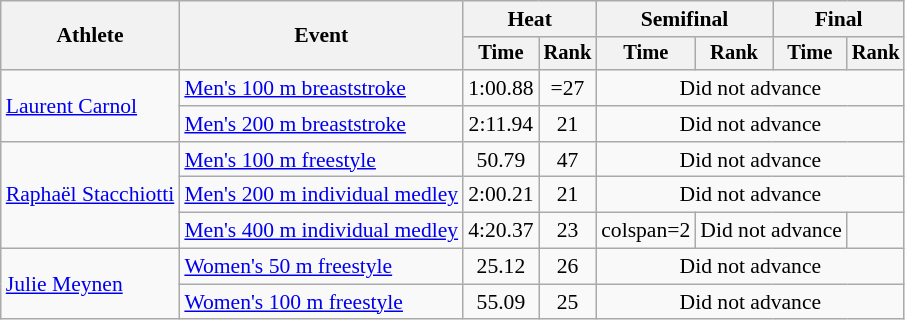<table class=wikitable style="font-size:90%">
<tr>
<th rowspan="2">Athlete</th>
<th rowspan="2">Event</th>
<th colspan="2">Heat</th>
<th colspan="2">Semifinal</th>
<th colspan="2">Final</th>
</tr>
<tr style="font-size:95%">
<th>Time</th>
<th>Rank</th>
<th>Time</th>
<th>Rank</th>
<th>Time</th>
<th>Rank</th>
</tr>
<tr align=center>
<td align=left rowspan=2><a href='#'>Laurent Carnol</a></td>
<td align=left><a href='#'>Men's 100 m breaststroke</a></td>
<td>1:00.88</td>
<td>=27</td>
<td colspan=4>Did not advance</td>
</tr>
<tr align=center>
<td align=left><a href='#'>Men's 200 m breaststroke</a></td>
<td>2:11.94</td>
<td>21</td>
<td colspan=4>Did not advance</td>
</tr>
<tr align=center>
<td align=left rowspan=3><a href='#'>Raphaël Stacchiotti</a></td>
<td align=left><a href='#'>Men's 100 m freestyle</a></td>
<td>50.79</td>
<td>47</td>
<td colspan=4>Did not advance</td>
</tr>
<tr align=center>
<td align=left><a href='#'>Men's 200 m individual medley</a></td>
<td>2:00.21</td>
<td>21</td>
<td colspan=4>Did not advance</td>
</tr>
<tr align=center>
<td align=left><a href='#'>Men's 400 m individual medley</a></td>
<td>4:20.37</td>
<td>23</td>
<td>colspan=2 </td>
<td colspan=2>Did not advance</td>
</tr>
<tr align=center>
<td align=left rowspan=2><a href='#'>Julie Meynen</a></td>
<td align=left><a href='#'>Women's 50 m freestyle</a></td>
<td>25.12</td>
<td>26</td>
<td colspan=4>Did not advance</td>
</tr>
<tr align=center>
<td align=left><a href='#'>Women's 100 m freestyle</a></td>
<td>55.09</td>
<td>25</td>
<td colspan=4>Did not advance</td>
</tr>
</table>
